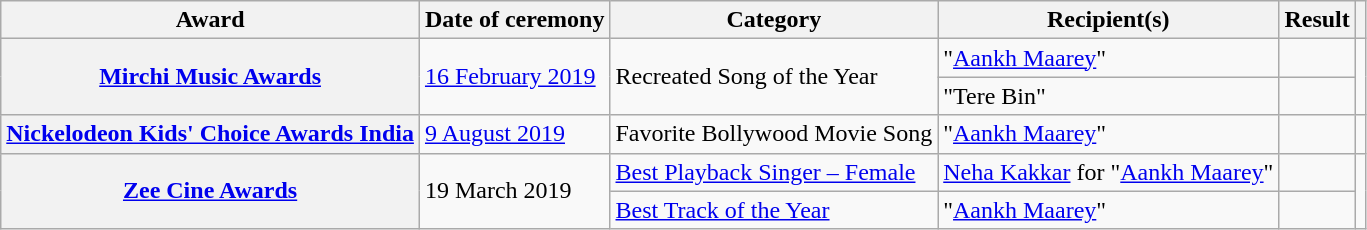<table class="wikitable plainrowheaders sortable">
<tr>
<th scope="col">Award</th>
<th scope="col">Date of ceremony</th>
<th scope="col">Category</th>
<th scope="col">Recipient(s)</th>
<th scope="col">Result</th>
<th scope="col" class="unsortable"></th>
</tr>
<tr>
<th rowspan="2" scope="row"><a href='#'>Mirchi Music Awards</a></th>
<td rowspan="2"><a href='#'>16 February 2019</a></td>
<td rowspan="2">Recreated Song of the Year</td>
<td>"<a href='#'>Aankh Maarey</a>"</td>
<td></td>
<td rowspan="2" style="text-align:center;"><br></td>
</tr>
<tr>
<td>"Tere Bin"</td>
<td></td>
</tr>
<tr>
<th scope="row"><a href='#'>Nickelodeon Kids' Choice Awards India</a></th>
<td><a href='#'>9 August 2019</a></td>
<td>Favorite Bollywood Movie Song</td>
<td>"<a href='#'>Aankh Maarey</a>"</td>
<td></td>
<td style="text-align:center;"><br></td>
</tr>
<tr>
<th rowspan="2" scope="row"><a href='#'>Zee Cine Awards</a></th>
<td rowspan="2">19 March 2019</td>
<td><a href='#'>Best Playback Singer – Female</a></td>
<td><a href='#'>Neha Kakkar</a> for "<a href='#'>Aankh Maarey</a>"</td>
<td></td>
<td rowspan="2" style="text-align:center;"><br></td>
</tr>
<tr>
<td><a href='#'>Best Track of the Year</a></td>
<td>"<a href='#'>Aankh Maarey</a>"</td>
<td></td>
</tr>
</table>
